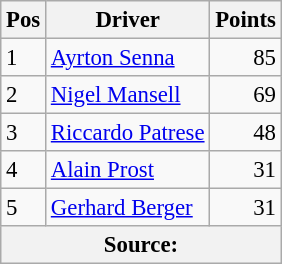<table class="wikitable" style="font-size: 95%;">
<tr>
<th>Pos</th>
<th>Driver</th>
<th>Points</th>
</tr>
<tr>
<td>1</td>
<td> <a href='#'>Ayrton Senna</a></td>
<td align="right">85</td>
</tr>
<tr>
<td>2</td>
<td> <a href='#'>Nigel Mansell</a></td>
<td align="right">69</td>
</tr>
<tr>
<td>3</td>
<td> <a href='#'>Riccardo Patrese</a></td>
<td align="right">48</td>
</tr>
<tr>
<td>4</td>
<td> <a href='#'>Alain Prost</a></td>
<td align="right">31</td>
</tr>
<tr>
<td>5</td>
<td> <a href='#'>Gerhard Berger</a></td>
<td align="right">31</td>
</tr>
<tr>
<th colspan=4>Source: </th>
</tr>
</table>
